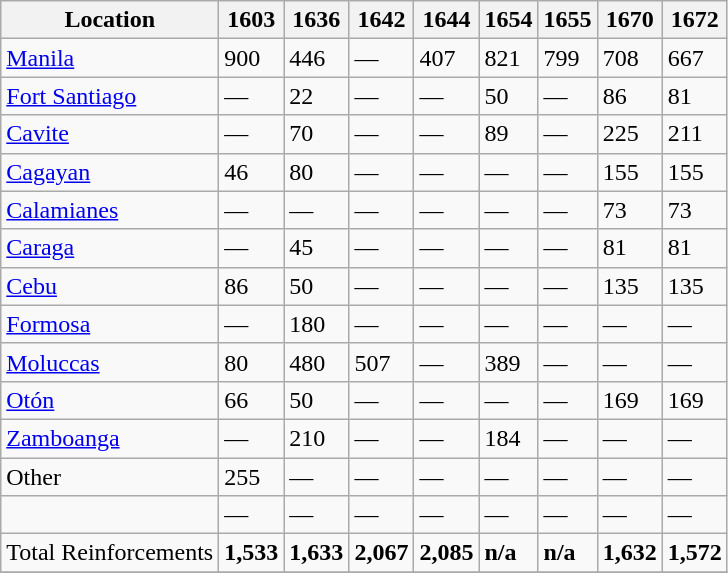<table class="wikitable">
<tr>
<th><strong>Location</strong></th>
<th>1603</th>
<th>1636</th>
<th>1642</th>
<th>1644</th>
<th>1654</th>
<th>1655</th>
<th>1670</th>
<th>1672</th>
</tr>
<tr>
<td><a href='#'>Manila</a></td>
<td>900</td>
<td>446</td>
<td>—</td>
<td>407</td>
<td>821</td>
<td>799</td>
<td>708</td>
<td>667</td>
</tr>
<tr>
<td><a href='#'>Fort Santiago</a></td>
<td>—</td>
<td>22</td>
<td>—</td>
<td>—</td>
<td>50</td>
<td>—</td>
<td>86</td>
<td>81</td>
</tr>
<tr>
<td><a href='#'>Cavite</a></td>
<td>—</td>
<td>70</td>
<td>—</td>
<td>—</td>
<td>89</td>
<td>—</td>
<td>225</td>
<td>211</td>
</tr>
<tr>
<td><a href='#'>Cagayan</a></td>
<td>46</td>
<td>80</td>
<td>—</td>
<td>—</td>
<td>—</td>
<td>—</td>
<td>155</td>
<td>155</td>
</tr>
<tr>
<td><a href='#'>Calamianes</a></td>
<td>—</td>
<td>—</td>
<td>—</td>
<td>—</td>
<td>—</td>
<td>—</td>
<td>73</td>
<td>73</td>
</tr>
<tr>
<td><a href='#'>Caraga</a></td>
<td>—</td>
<td>45</td>
<td>—</td>
<td>—</td>
<td>—</td>
<td>—</td>
<td>81</td>
<td>81</td>
</tr>
<tr>
<td><a href='#'>Cebu</a></td>
<td>86</td>
<td>50</td>
<td>—</td>
<td>—</td>
<td>—</td>
<td>—</td>
<td>135</td>
<td>135</td>
</tr>
<tr>
<td><a href='#'>Formosa</a></td>
<td>—</td>
<td>180</td>
<td>—</td>
<td>—</td>
<td>—</td>
<td>—</td>
<td>—</td>
<td>—</td>
</tr>
<tr>
<td><a href='#'>Moluccas</a></td>
<td>80</td>
<td>480</td>
<td>507</td>
<td>—</td>
<td>389</td>
<td>—</td>
<td>—</td>
<td>—</td>
</tr>
<tr>
<td><a href='#'>Otón</a></td>
<td>66</td>
<td>50</td>
<td>—</td>
<td>—</td>
<td>—</td>
<td>—</td>
<td>169</td>
<td>169</td>
</tr>
<tr>
<td><a href='#'>Zamboanga</a></td>
<td>—</td>
<td>210</td>
<td>—</td>
<td>—</td>
<td>184</td>
<td>—</td>
<td>—</td>
<td>—</td>
</tr>
<tr>
<td>Other</td>
<td>255</td>
<td>—</td>
<td>—</td>
<td>—</td>
<td>—</td>
<td>—</td>
<td>—</td>
<td>—</td>
</tr>
<tr>
<td></td>
<td>—</td>
<td>—</td>
<td>—</td>
<td>—</td>
<td>—</td>
<td>—</td>
<td>—</td>
<td>—</td>
</tr>
<tr>
<td>Total Reinforcements</td>
<td><strong>1,533</strong></td>
<td><strong>1,633</strong></td>
<td><strong>2,067</strong></td>
<td><strong>2,085</strong></td>
<td><strong>n/a</strong></td>
<td><strong>n/a</strong></td>
<td><strong>1,632</strong></td>
<td><strong>1,572</strong></td>
</tr>
<tr>
</tr>
</table>
